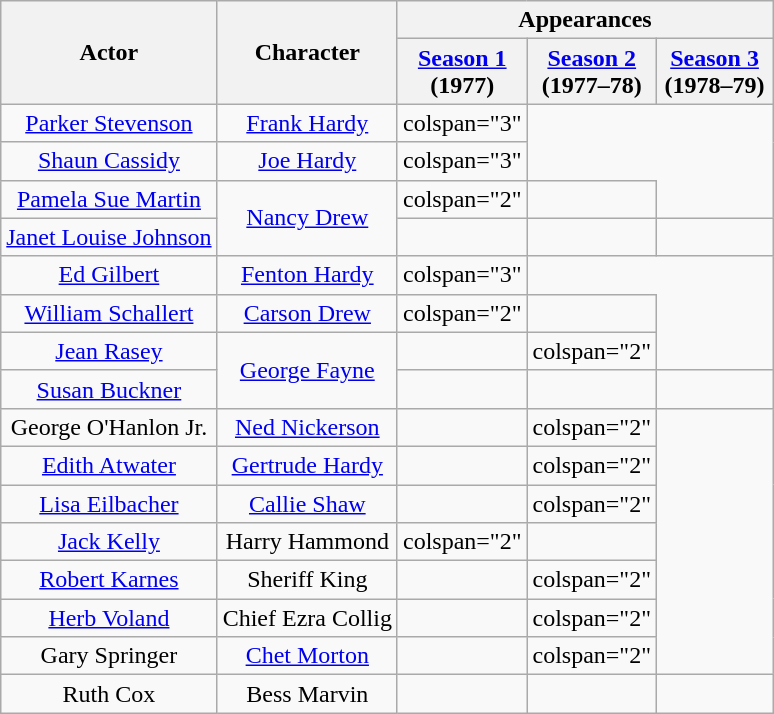<table class="wikitable plainrowheaders" style="text-align:center;">
<tr>
<th scope="col" rowspan="2">Actor</th>
<th scope="col" rowspan="2">Character</th>
<th scope="col" colspan="3">Appearances</th>
</tr>
<tr>
<th scope="col" style="width:70px;"><a href='#'>Season 1</a><br>(1977)</th>
<th scope="col" style="width:70px;"><a href='#'>Season 2</a><br>(1977–78)</th>
<th scope="col" style="width:70px;"><a href='#'>Season 3</a><br>(1978–79)</th>
</tr>
<tr>
<td><a href='#'>Parker Stevenson</a></td>
<td><a href='#'>Frank Hardy</a></td>
<td>colspan="3" </td>
</tr>
<tr>
<td><a href='#'>Shaun Cassidy</a></td>
<td><a href='#'>Joe Hardy</a></td>
<td>colspan="3" </td>
</tr>
<tr>
<td><a href='#'>Pamela Sue Martin</a></td>
<td rowspan="2"><a href='#'>Nancy Drew</a></td>
<td>colspan="2" </td>
<td></td>
</tr>
<tr>
<td><a href='#'>Janet Louise Johnson</a></td>
<td></td>
<td></td>
<td></td>
</tr>
<tr>
<td><a href='#'>Ed Gilbert</a></td>
<td><a href='#'>Fenton Hardy</a></td>
<td>colspan="3" </td>
</tr>
<tr>
<td><a href='#'>William Schallert</a></td>
<td><a href='#'>Carson Drew</a></td>
<td>colspan="2" </td>
<td></td>
</tr>
<tr>
<td><a href='#'>Jean Rasey</a></td>
<td rowspan="2"><a href='#'>George Fayne</a></td>
<td></td>
<td>colspan="2" </td>
</tr>
<tr>
<td><a href='#'>Susan Buckner</a></td>
<td></td>
<td></td>
<td></td>
</tr>
<tr>
<td>George O'Hanlon Jr.</td>
<td><a href='#'>Ned Nickerson</a></td>
<td></td>
<td>colspan="2" </td>
</tr>
<tr>
<td><a href='#'>Edith Atwater</a></td>
<td><a href='#'>Gertrude Hardy</a></td>
<td></td>
<td>colspan="2" </td>
</tr>
<tr>
<td><a href='#'>Lisa Eilbacher</a></td>
<td><a href='#'>Callie Shaw</a></td>
<td></td>
<td>colspan="2" </td>
</tr>
<tr>
<td><a href='#'>Jack Kelly</a></td>
<td>Harry Hammond</td>
<td>colspan="2" </td>
<td></td>
</tr>
<tr>
<td><a href='#'>Robert Karnes</a></td>
<td>Sheriff King</td>
<td></td>
<td>colspan="2" </td>
</tr>
<tr>
<td><a href='#'>Herb Voland</a></td>
<td>Chief Ezra Collig</td>
<td></td>
<td>colspan="2" </td>
</tr>
<tr>
<td>Gary Springer</td>
<td><a href='#'>Chet Morton</a></td>
<td></td>
<td>colspan="2" </td>
</tr>
<tr>
<td>Ruth Cox</td>
<td>Bess Marvin</td>
<td></td>
<td></td>
<td></td>
</tr>
</table>
